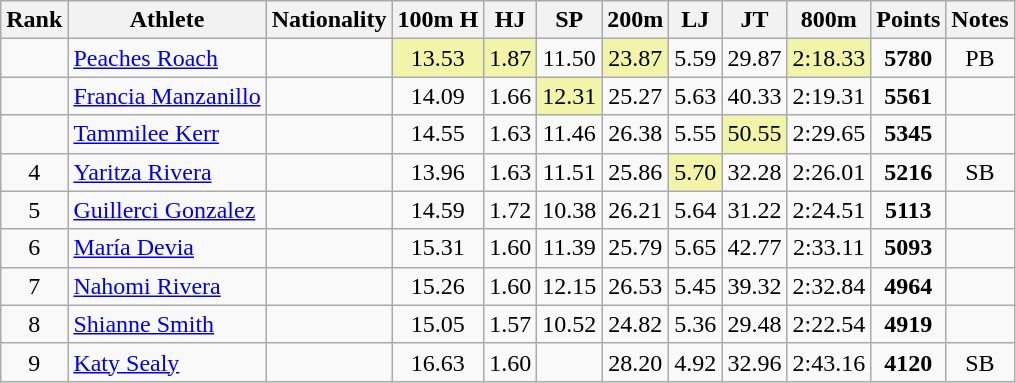<table class="wikitable sortable" style=" text-align:center;">
<tr>
<th>Rank</th>
<th>Athlete</th>
<th>Nationality</th>
<th>100m H</th>
<th>HJ</th>
<th>SP</th>
<th>200m</th>
<th>LJ</th>
<th>JT</th>
<th>800m</th>
<th>Points</th>
<th>Notes</th>
</tr>
<tr>
<td></td>
<td align=left><a href='#'>Peaches Roach</a></td>
<td align=left></td>
<td bgcolor=#F2F5A9>13.53</td>
<td bgcolor=#F2F5A9>1.87</td>
<td>11.50</td>
<td bgcolor=#F2F5A9>23.87</td>
<td>5.59</td>
<td>29.87</td>
<td bgcolor=#F2F5A9>2:18.33</td>
<td><strong>5780</strong></td>
<td>PB</td>
</tr>
<tr>
<td></td>
<td align=left><a href='#'>Francia Manzanillo</a></td>
<td align=left></td>
<td>14.09</td>
<td>1.66</td>
<td bgcolor=#F2F5A9>12.31</td>
<td>25.27</td>
<td>5.63</td>
<td>40.33</td>
<td>2:19.31</td>
<td><strong>5561</strong></td>
<td></td>
</tr>
<tr>
<td></td>
<td align=left><a href='#'>Tammilee Kerr</a></td>
<td align=left></td>
<td>14.55</td>
<td>1.63</td>
<td>11.46</td>
<td>26.38</td>
<td>5.55</td>
<td bgcolor=#F2F5A9>50.55</td>
<td>2:29.65</td>
<td><strong>5345</strong></td>
<td></td>
</tr>
<tr>
<td>4</td>
<td align=left><a href='#'>Yaritza Rivera</a></td>
<td align=left></td>
<td>13.96</td>
<td>1.63</td>
<td>11.51</td>
<td>25.86</td>
<td bgcolor=#F2F5A9>5.70</td>
<td>32.28</td>
<td>2:26.01</td>
<td><strong>5216</strong></td>
<td>SB</td>
</tr>
<tr>
<td>5</td>
<td align=left><a href='#'>Guillerci Gonzalez</a></td>
<td align=left></td>
<td>14.59</td>
<td>1.72</td>
<td>10.38</td>
<td>26.21</td>
<td>5.64</td>
<td>31.22</td>
<td>2:24.51</td>
<td><strong>5113</strong></td>
<td></td>
</tr>
<tr>
<td>6</td>
<td align=left><a href='#'>María Devia</a></td>
<td align=left></td>
<td>15.31</td>
<td>1.60</td>
<td>11.39</td>
<td>25.79</td>
<td>5.65</td>
<td>42.77</td>
<td>2:33.11</td>
<td><strong>5093</strong></td>
<td></td>
</tr>
<tr>
<td>7</td>
<td align=left><a href='#'>Nahomi Rivera</a></td>
<td align=left></td>
<td>15.26</td>
<td>1.60</td>
<td>12.15</td>
<td>26.53</td>
<td>5.45</td>
<td>39.32</td>
<td>2:32.84</td>
<td><strong>4964</strong></td>
<td></td>
</tr>
<tr>
<td>8</td>
<td align=left><a href='#'>Shianne Smith</a></td>
<td align=left></td>
<td>15.05</td>
<td>1.57</td>
<td>10.52</td>
<td>24.82</td>
<td>5.36</td>
<td>29.48</td>
<td>2:22.54</td>
<td><strong>4919</strong></td>
<td></td>
</tr>
<tr>
<td>9</td>
<td align=left><a href='#'>Katy Sealy</a></td>
<td align=left></td>
<td>16.63</td>
<td>1.60</td>
<td></td>
<td>28.20</td>
<td>4.92</td>
<td>32.96</td>
<td>2:43.16</td>
<td><strong>4120</strong></td>
<td>SB</td>
</tr>
</table>
